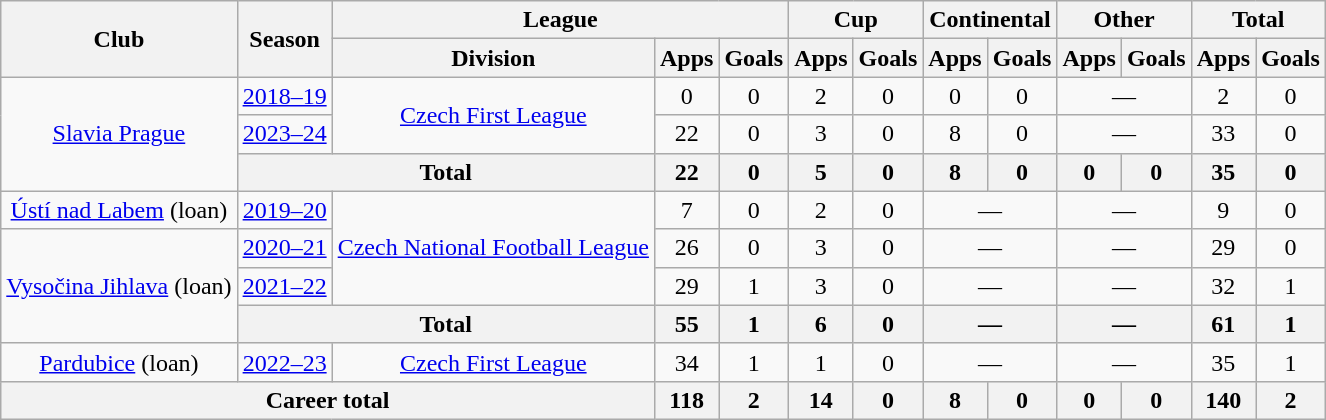<table class="wikitable" style="text-align:center">
<tr>
<th rowspan=2>Club</th>
<th rowspan=2>Season</th>
<th colspan=3>League</th>
<th colspan=2>Cup</th>
<th colspan=2>Continental</th>
<th colspan=2>Other</th>
<th colspan=2>Total</th>
</tr>
<tr>
<th>Division</th>
<th>Apps</th>
<th>Goals</th>
<th>Apps</th>
<th>Goals</th>
<th>Apps</th>
<th>Goals</th>
<th>Apps</th>
<th>Goals</th>
<th>Apps</th>
<th>Goals</th>
</tr>
<tr>
<td rowspan="3"><a href='#'>Slavia Prague</a></td>
<td><a href='#'>2018–19</a></td>
<td rowspan="2"><a href='#'>Czech First League</a></td>
<td>0</td>
<td>0</td>
<td>2</td>
<td>0</td>
<td>0</td>
<td>0</td>
<td colspan="2">—</td>
<td>2</td>
<td>0</td>
</tr>
<tr>
<td><a href='#'>2023–24</a></td>
<td>22</td>
<td>0</td>
<td>3</td>
<td>0</td>
<td>8</td>
<td>0</td>
<td colspan="2">—</td>
<td>33</td>
<td>0</td>
</tr>
<tr>
<th colspan="2">Total</th>
<th>22</th>
<th>0</th>
<th>5</th>
<th>0</th>
<th>8</th>
<th>0</th>
<th>0</th>
<th>0</th>
<th>35</th>
<th>0</th>
</tr>
<tr>
<td><a href='#'>Ústí nad Labem</a> (loan)</td>
<td><a href='#'>2019–20</a></td>
<td rowspan="3"><a href='#'>Czech National Football League</a></td>
<td>7</td>
<td>0</td>
<td>2</td>
<td>0</td>
<td colspan="2">—</td>
<td colspan="2">—</td>
<td>9</td>
<td>0</td>
</tr>
<tr>
<td rowspan="3"><a href='#'>Vysočina Jihlava</a> (loan)</td>
<td><a href='#'>2020–21</a></td>
<td>26</td>
<td>0</td>
<td>3</td>
<td>0</td>
<td colspan="2">—</td>
<td colspan="2">—</td>
<td>29</td>
<td>0</td>
</tr>
<tr>
<td><a href='#'>2021–22</a></td>
<td>29</td>
<td>1</td>
<td>3</td>
<td>0</td>
<td colspan="2">—</td>
<td colspan="2">—</td>
<td>32</td>
<td>1</td>
</tr>
<tr>
<th colspan="2">Total</th>
<th>55</th>
<th>1</th>
<th>6</th>
<th>0</th>
<th colspan="2">—</th>
<th colspan="2">—</th>
<th>61</th>
<th>1</th>
</tr>
<tr>
<td><a href='#'>Pardubice</a> (loan)</td>
<td><a href='#'>2022–23</a></td>
<td><a href='#'>Czech First League</a></td>
<td>34</td>
<td>1</td>
<td>1</td>
<td>0</td>
<td colspan="2">—</td>
<td colspan="2">—</td>
<td>35</td>
<td>1</td>
</tr>
<tr>
<th colspan="3">Career total</th>
<th>118</th>
<th>2</th>
<th>14</th>
<th>0</th>
<th>8</th>
<th>0</th>
<th>0</th>
<th>0</th>
<th>140</th>
<th>2</th>
</tr>
</table>
